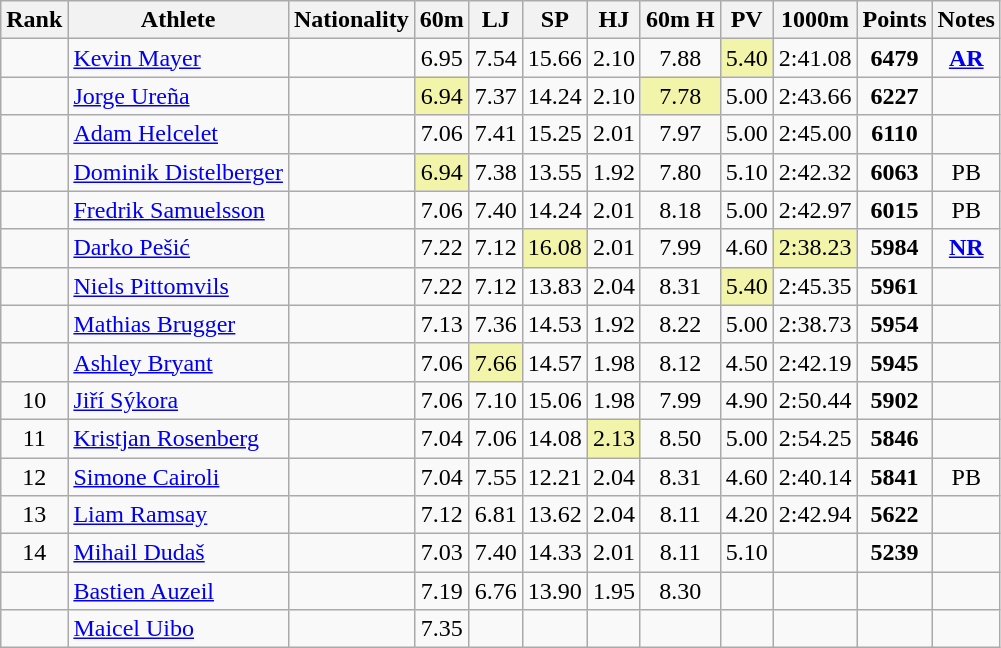<table class="wikitable sortable" style=" text-align:center;">
<tr>
<th>Rank</th>
<th>Athlete</th>
<th>Nationality</th>
<th>60m</th>
<th>LJ</th>
<th>SP</th>
<th>HJ</th>
<th>60m H</th>
<th>PV</th>
<th>1000m</th>
<th>Points</th>
<th>Notes</th>
</tr>
<tr>
<td></td>
<td align=left><a href='#'>Kevin Mayer</a></td>
<td align=left></td>
<td>6.95</td>
<td>7.54</td>
<td>15.66</td>
<td>2.10</td>
<td>7.88</td>
<td bgcolor=#F2F5A9>5.40</td>
<td>2:41.08</td>
<td><strong>6479</strong></td>
<td><strong><a href='#'>AR</a></strong></td>
</tr>
<tr>
<td></td>
<td align=left><a href='#'>Jorge Ureña</a></td>
<td align=left></td>
<td bgcolor=#F2F5A9>6.94</td>
<td>7.37</td>
<td>14.24</td>
<td>2.10</td>
<td bgcolor=#F2F5A9>7.78</td>
<td>5.00</td>
<td>2:43.66</td>
<td><strong>6227</strong></td>
<td></td>
</tr>
<tr>
<td></td>
<td align=left><a href='#'>Adam Helcelet</a></td>
<td align=left></td>
<td>7.06</td>
<td>7.41</td>
<td>15.25</td>
<td>2.01</td>
<td>7.97</td>
<td>5.00</td>
<td>2:45.00</td>
<td><strong>6110</strong></td>
<td></td>
</tr>
<tr>
<td></td>
<td align=left><a href='#'>Dominik Distelberger</a></td>
<td align=left></td>
<td bgcolor=#F2F5A9>6.94</td>
<td>7.38</td>
<td>13.55</td>
<td>1.92</td>
<td>7.80</td>
<td>5.10</td>
<td>2:42.32</td>
<td><strong>6063</strong></td>
<td>PB</td>
</tr>
<tr>
<td></td>
<td align=left><a href='#'>Fredrik Samuelsson</a></td>
<td align=left></td>
<td>7.06</td>
<td>7.40</td>
<td>14.24</td>
<td>2.01</td>
<td>8.18</td>
<td>5.00</td>
<td>2:42.97</td>
<td><strong>6015</strong></td>
<td>PB</td>
</tr>
<tr>
<td></td>
<td align=left><a href='#'>Darko Pešić</a></td>
<td align=left></td>
<td>7.22</td>
<td>7.12</td>
<td bgcolor=#F2F5A9>16.08</td>
<td>2.01</td>
<td>7.99</td>
<td>4.60</td>
<td bgcolor=#F2F5A9>2:38.23</td>
<td><strong>5984</strong></td>
<td><strong><a href='#'>NR</a></strong></td>
</tr>
<tr>
<td></td>
<td align=left><a href='#'>Niels Pittomvils</a></td>
<td align=left></td>
<td>7.22</td>
<td>7.12</td>
<td>13.83</td>
<td>2.04</td>
<td>8.31</td>
<td bgcolor=#F2F5A9>5.40</td>
<td>2:45.35</td>
<td><strong>5961</strong></td>
<td></td>
</tr>
<tr>
<td></td>
<td align=left><a href='#'>Mathias Brugger</a></td>
<td align=left></td>
<td>7.13</td>
<td>7.36</td>
<td>14.53</td>
<td>1.92</td>
<td>8.22</td>
<td>5.00</td>
<td>2:38.73</td>
<td><strong>5954</strong></td>
<td></td>
</tr>
<tr>
<td></td>
<td align=left><a href='#'>Ashley Bryant</a></td>
<td align=left></td>
<td>7.06</td>
<td bgcolor=#F2F5A9>7.66</td>
<td>14.57</td>
<td>1.98</td>
<td>8.12</td>
<td>4.50</td>
<td>2:42.19</td>
<td><strong>5945</strong></td>
<td></td>
</tr>
<tr>
<td>10</td>
<td align=left><a href='#'>Jiří Sýkora</a></td>
<td align=left></td>
<td>7.06</td>
<td>7.10</td>
<td>15.06</td>
<td>1.98</td>
<td>7.99</td>
<td>4.90</td>
<td>2:50.44</td>
<td><strong>5902</strong></td>
<td></td>
</tr>
<tr>
<td>11</td>
<td align=left><a href='#'>Kristjan Rosenberg</a></td>
<td align=left></td>
<td>7.04</td>
<td>7.06</td>
<td>14.08</td>
<td bgcolor=#F2F5A9>2.13</td>
<td>8.50</td>
<td>5.00</td>
<td>2:54.25</td>
<td><strong>5846</strong></td>
<td></td>
</tr>
<tr>
<td>12</td>
<td align=left><a href='#'>Simone Cairoli</a></td>
<td align=left></td>
<td>7.04</td>
<td>7.55</td>
<td>12.21</td>
<td>2.04</td>
<td>8.31</td>
<td>4.60</td>
<td>2:40.14</td>
<td><strong>5841</strong></td>
<td>PB</td>
</tr>
<tr>
<td>13</td>
<td align=left><a href='#'>Liam Ramsay</a></td>
<td align=left></td>
<td>7.12</td>
<td>6.81</td>
<td>13.62</td>
<td>2.04</td>
<td>8.11</td>
<td>4.20</td>
<td>2:42.94</td>
<td><strong>5622</strong></td>
<td></td>
</tr>
<tr>
<td>14</td>
<td align=left><a href='#'>Mihail Dudaš</a></td>
<td align=left></td>
<td>7.03</td>
<td>7.40</td>
<td>14.33</td>
<td>2.01</td>
<td>8.11</td>
<td>5.10</td>
<td></td>
<td><strong>5239</strong></td>
<td></td>
</tr>
<tr>
<td></td>
<td align=left><a href='#'>Bastien Auzeil</a></td>
<td align=left></td>
<td>7.19</td>
<td>6.76</td>
<td>13.90</td>
<td>1.95</td>
<td>8.30</td>
<td></td>
<td></td>
<td><strong></strong></td>
<td></td>
</tr>
<tr>
<td></td>
<td align=left><a href='#'>Maicel Uibo</a></td>
<td align=left></td>
<td>7.35</td>
<td></td>
<td></td>
<td></td>
<td></td>
<td></td>
<td></td>
<td><strong></strong></td>
<td></td>
</tr>
</table>
